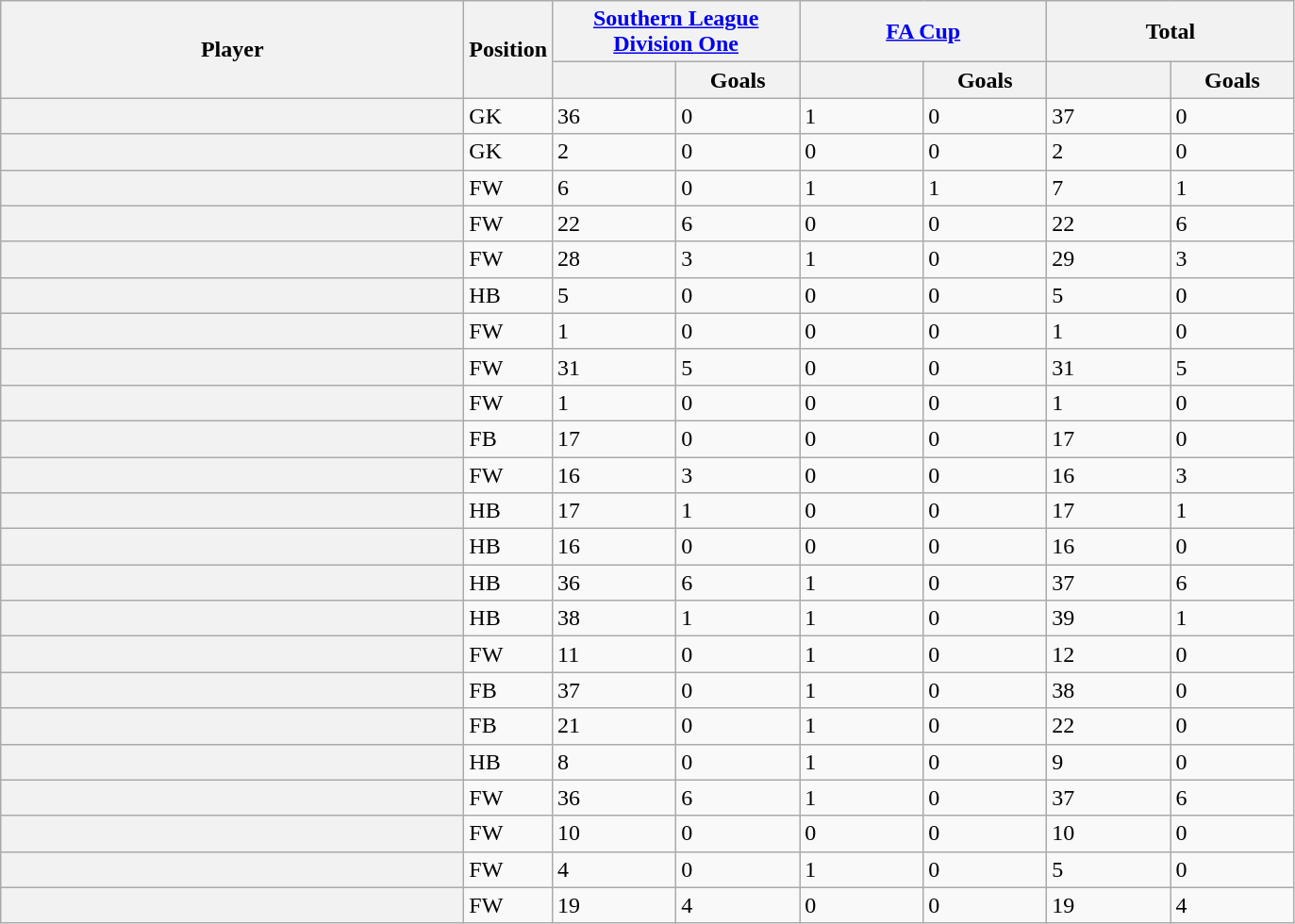<table class="wikitable plainrowheaders sortable">
<tr>
<th rowspan=2 style="width:20em"scope=col>Player</th>
<th rowspan=2>Position</th>
<th colspan=2 style="width:10em"scope=col><a href='#'>Southern League<br>Division One</a></th>
<th colspan=2 style="width:10em"scope=col><a href='#'>FA Cup</a></th>
<th colspan=2 style="width:10em"scope=col>Total</th>
</tr>
<tr>
<th style="width:5em"></th>
<th style="width:5em">Goals</th>
<th style="width:5em"></th>
<th style="width:5em">Goals</th>
<th style="width:5em"></th>
<th style="width:5em">Goals</th>
</tr>
<tr>
<th scope=row></th>
<td>GK</td>
<td>36</td>
<td>0</td>
<td>1</td>
<td>0</td>
<td>37</td>
<td>0</td>
</tr>
<tr>
<th scope=row></th>
<td>GK</td>
<td>2</td>
<td>0</td>
<td>0</td>
<td>0</td>
<td>2</td>
<td>0</td>
</tr>
<tr>
<th scope=row></th>
<td>FW</td>
<td>6</td>
<td>0</td>
<td>1</td>
<td>1</td>
<td>7</td>
<td>1</td>
</tr>
<tr>
<th scope=row></th>
<td>FW</td>
<td>22</td>
<td>6</td>
<td>0</td>
<td>0</td>
<td>22</td>
<td>6</td>
</tr>
<tr>
<th scope=row></th>
<td>FW</td>
<td>28</td>
<td>3</td>
<td>1</td>
<td>0</td>
<td>29</td>
<td>3</td>
</tr>
<tr>
<th scope=row></th>
<td>HB</td>
<td>5</td>
<td>0</td>
<td>0</td>
<td>0</td>
<td>5</td>
<td>0</td>
</tr>
<tr>
<th scope=row></th>
<td>FW</td>
<td>1</td>
<td>0</td>
<td>0</td>
<td>0</td>
<td>1</td>
<td>0</td>
</tr>
<tr>
<th scope=row></th>
<td>FW</td>
<td>31</td>
<td>5</td>
<td>0</td>
<td>0</td>
<td>31</td>
<td>5</td>
</tr>
<tr>
<th scope=row></th>
<td>FW</td>
<td>1</td>
<td>0</td>
<td>0</td>
<td>0</td>
<td>1</td>
<td>0</td>
</tr>
<tr>
<th scope=row></th>
<td>FB</td>
<td>17</td>
<td>0</td>
<td>0</td>
<td>0</td>
<td>17</td>
<td>0</td>
</tr>
<tr>
<th scope=row></th>
<td>FW</td>
<td>16</td>
<td>3</td>
<td>0</td>
<td>0</td>
<td>16</td>
<td>3</td>
</tr>
<tr>
<th scope=row></th>
<td>HB</td>
<td>17</td>
<td>1</td>
<td>0</td>
<td>0</td>
<td>17</td>
<td>1</td>
</tr>
<tr>
<th scope=row></th>
<td>HB</td>
<td>16</td>
<td>0</td>
<td>0</td>
<td>0</td>
<td>16</td>
<td>0</td>
</tr>
<tr>
<th scope=row></th>
<td>HB</td>
<td>36</td>
<td>6</td>
<td>1</td>
<td>0</td>
<td>37</td>
<td>6</td>
</tr>
<tr>
<th scope=row></th>
<td>HB</td>
<td>38</td>
<td>1</td>
<td>1</td>
<td>0</td>
<td>39</td>
<td>1</td>
</tr>
<tr>
<th scope=row></th>
<td>FW</td>
<td>11</td>
<td>0</td>
<td>1</td>
<td>0</td>
<td>12</td>
<td>0</td>
</tr>
<tr>
<th scope=row></th>
<td>FB</td>
<td>37</td>
<td>0</td>
<td>1</td>
<td>0</td>
<td>38</td>
<td>0</td>
</tr>
<tr>
<th scope=row></th>
<td>FB</td>
<td>21</td>
<td>0</td>
<td>1</td>
<td>0</td>
<td>22</td>
<td>0</td>
</tr>
<tr>
<th scope=row></th>
<td>HB</td>
<td>8</td>
<td>0</td>
<td>1</td>
<td>0</td>
<td>9</td>
<td>0</td>
</tr>
<tr>
<th scope=row></th>
<td>FW</td>
<td>36</td>
<td>6</td>
<td>1</td>
<td>0</td>
<td>37</td>
<td>6</td>
</tr>
<tr>
<th scope=row></th>
<td>FW</td>
<td>10</td>
<td>0</td>
<td>0</td>
<td>0</td>
<td>10</td>
<td>0</td>
</tr>
<tr>
<th scope=row></th>
<td>FW</td>
<td>4</td>
<td>0</td>
<td>1</td>
<td>0</td>
<td>5</td>
<td>0</td>
</tr>
<tr>
<th scope=row></th>
<td>FW</td>
<td>19</td>
<td>4</td>
<td>0</td>
<td>0</td>
<td>19</td>
<td>4</td>
</tr>
</table>
